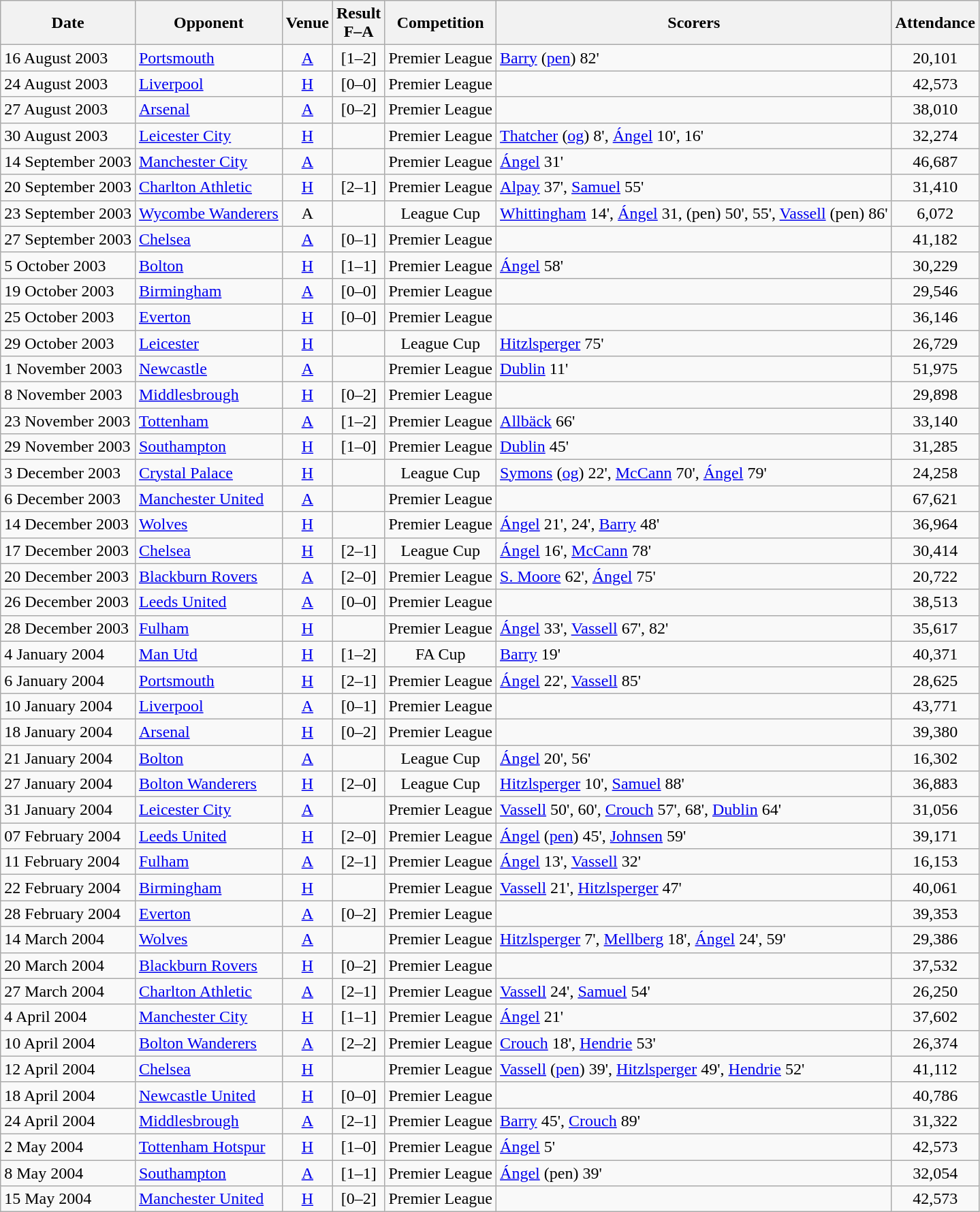<table class="wikitable sortable" style="text-align:center">
<tr>
<th>Date</th>
<th>Opponent</th>
<th>Venue</th>
<th>Result<br>F–A</th>
<th>Competition</th>
<th>Scorers</th>
<th>Attendance</th>
</tr>
<tr>
<td align="left">16 August 2003</td>
<td align="left"><a href='#'>Portsmouth</a></td>
<td><a href='#'>A</a></td>
<td>[1–2]</td>
<td>Premier League</td>
<td align="left"><a href='#'>Barry</a> (<a href='#'>pen</a>) 82'</td>
<td>20,101</td>
</tr>
<tr>
<td align="left">24 August 2003</td>
<td align="left"><a href='#'>Liverpool</a></td>
<td><a href='#'>H</a></td>
<td>[0–0]</td>
<td>Premier League</td>
<td align="left"></td>
<td>42,573</td>
</tr>
<tr>
<td align="left">27 August 2003</td>
<td align="left"><a href='#'>Arsenal</a></td>
<td><a href='#'>A</a></td>
<td>[0–2]</td>
<td>Premier League</td>
<td align="left"></td>
<td>38,010</td>
</tr>
<tr>
<td align="left">30 August 2003</td>
<td align="left"><a href='#'>Leicester City</a></td>
<td><a href='#'>H</a></td>
<td></td>
<td>Premier League</td>
<td align="left"><a href='#'>Thatcher</a> (<a href='#'>og</a>) 8', <a href='#'>Ángel</a> 10', 16'</td>
<td>32,274</td>
</tr>
<tr>
<td align="left">14 September 2003</td>
<td align="left"><a href='#'>Manchester City</a></td>
<td><a href='#'>A</a></td>
<td></td>
<td>Premier League</td>
<td align="left"><a href='#'>Ángel</a> 31'</td>
<td>46,687</td>
</tr>
<tr>
<td align="left">20 September 2003</td>
<td align="left"><a href='#'>Charlton Athletic</a></td>
<td><a href='#'>H</a></td>
<td>[2–1]</td>
<td>Premier League</td>
<td align="left"><a href='#'>Alpay</a> 37', <a href='#'>Samuel</a> 55'</td>
<td>31,410</td>
</tr>
<tr>
<td align="left">23 September 2003</td>
<td align="left"><a href='#'>Wycombe Wanderers</a></td>
<td>A</td>
<td></td>
<td>League Cup</td>
<td align="left"><a href='#'>Whittingham</a> 14', <a href='#'>Ángel</a> 31, (pen) 50', 55', <a href='#'>Vassell</a> (pen) 86'</td>
<td>6,072</td>
</tr>
<tr>
<td align="left">27 September 2003</td>
<td align="left"><a href='#'>Chelsea</a></td>
<td><a href='#'>A</a></td>
<td>[0–1]</td>
<td>Premier League</td>
<td align="left"></td>
<td>41,182</td>
</tr>
<tr>
<td align="left">5 October 2003</td>
<td align="left"><a href='#'>Bolton</a></td>
<td><a href='#'>H</a></td>
<td>[1–1]</td>
<td>Premier League</td>
<td align="left"><a href='#'>Ángel</a> 58'</td>
<td>30,229</td>
</tr>
<tr>
<td align="left">19 October 2003</td>
<td align="left"><a href='#'>Birmingham</a></td>
<td><a href='#'>A</a></td>
<td>[0–0]</td>
<td>Premier League</td>
<td align="left"></td>
<td>29,546</td>
</tr>
<tr>
<td align="left">25 October 2003</td>
<td align="left"><a href='#'>Everton</a></td>
<td><a href='#'>H</a></td>
<td>[0–0]</td>
<td>Premier League</td>
<td align="left"></td>
<td>36,146</td>
</tr>
<tr>
<td align="left">29 October 2003</td>
<td align="left"><a href='#'>Leicester</a></td>
<td><a href='#'>H</a></td>
<td></td>
<td>League Cup</td>
<td align="left"><a href='#'>Hitzlsperger</a> 75'</td>
<td>26,729</td>
</tr>
<tr>
<td align="left">1 November 2003</td>
<td align="left"><a href='#'>Newcastle</a></td>
<td><a href='#'>A</a></td>
<td></td>
<td>Premier League</td>
<td align="left"><a href='#'>Dublin</a> 11'</td>
<td>51,975</td>
</tr>
<tr>
<td align="left">8 November 2003</td>
<td align="left"><a href='#'>Middlesbrough</a></td>
<td><a href='#'>H</a></td>
<td>[0–2]</td>
<td>Premier League</td>
<td align="left"></td>
<td>29,898</td>
</tr>
<tr>
<td align="left">23 November 2003</td>
<td align="left"><a href='#'>Tottenham</a></td>
<td><a href='#'>A</a></td>
<td>[1–2]</td>
<td>Premier League</td>
<td align="left"><a href='#'>Allbäck</a> 66'</td>
<td>33,140</td>
</tr>
<tr>
<td align="left">29 November 2003</td>
<td align="left"><a href='#'>Southampton</a></td>
<td><a href='#'>H</a></td>
<td>[1–0]</td>
<td>Premier League</td>
<td align="left"><a href='#'>Dublin</a> 45'</td>
<td>31,285</td>
</tr>
<tr>
<td align="left">3 December 2003</td>
<td align="left"><a href='#'>Crystal Palace</a></td>
<td><a href='#'>H</a></td>
<td></td>
<td>League Cup</td>
<td align="left"><a href='#'>Symons</a> (<a href='#'>og</a>) 22', <a href='#'>McCann</a> 70', <a href='#'>Ángel</a> 79'</td>
<td>24,258</td>
</tr>
<tr>
<td align="left">6 December 2003</td>
<td align="left"><a href='#'>Manchester United</a></td>
<td><a href='#'>A</a></td>
<td></td>
<td>Premier League</td>
<td align="left"></td>
<td>67,621</td>
</tr>
<tr>
<td align="left">14 December 2003</td>
<td align="left"><a href='#'>Wolves</a></td>
<td><a href='#'>H</a></td>
<td></td>
<td>Premier League</td>
<td align="left"><a href='#'>Ángel</a> 21', 24', <a href='#'>Barry</a> 48'</td>
<td>36,964</td>
</tr>
<tr>
<td align="left">17 December 2003</td>
<td align="left"><a href='#'>Chelsea</a></td>
<td><a href='#'>H</a></td>
<td>[2–1]</td>
<td>League Cup</td>
<td align="left"><a href='#'>Ángel</a> 16', <a href='#'>McCann</a> 78'</td>
<td>30,414</td>
</tr>
<tr>
<td align="left">20 December 2003</td>
<td align="left"><a href='#'>Blackburn Rovers</a></td>
<td><a href='#'>A</a></td>
<td>[2–0]</td>
<td>Premier League</td>
<td align="left"><a href='#'>S. Moore</a> 62', <a href='#'>Ángel</a> 75'</td>
<td>20,722</td>
</tr>
<tr>
<td align="left">26 December 2003</td>
<td align="left"><a href='#'>Leeds United</a></td>
<td><a href='#'>A</a></td>
<td>[0–0]</td>
<td>Premier League</td>
<td align="left"></td>
<td>38,513</td>
</tr>
<tr>
<td align="left">28 December 2003</td>
<td align="left"><a href='#'>Fulham</a></td>
<td><a href='#'>H</a></td>
<td></td>
<td>Premier League</td>
<td align="left"><a href='#'>Ángel</a> 33', <a href='#'>Vassell</a> 67', 82'</td>
<td>35,617</td>
</tr>
<tr>
<td align="left">4 January 2004</td>
<td align="left"><a href='#'>Man Utd</a></td>
<td><a href='#'>H</a></td>
<td>[1–2]</td>
<td>FA Cup</td>
<td align="left"><a href='#'>Barry</a> 19'</td>
<td>40,371</td>
</tr>
<tr>
<td align="left">6 January 2004</td>
<td align="left"><a href='#'>Portsmouth</a></td>
<td><a href='#'>H</a></td>
<td>[2–1]</td>
<td>Premier League</td>
<td align="left"><a href='#'>Ángel</a> 22', <a href='#'>Vassell</a> 85'</td>
<td>28,625</td>
</tr>
<tr>
<td align="left">10 January 2004</td>
<td align="left"><a href='#'>Liverpool</a></td>
<td><a href='#'>A</a></td>
<td>[0–1]</td>
<td>Premier League</td>
<td align="left"><small></small></td>
<td>43,771</td>
</tr>
<tr>
<td align="left">18 January 2004</td>
<td align="left"><a href='#'>Arsenal</a></td>
<td><a href='#'>H</a></td>
<td>[0–2]</td>
<td>Premier League</td>
<td align="left"></td>
<td>39,380</td>
</tr>
<tr>
<td align="left">21 January 2004</td>
<td align="left"><a href='#'>Bolton</a></td>
<td><a href='#'>A</a></td>
<td></td>
<td>League Cup</td>
<td align="left"><a href='#'>Ángel</a> 20', 56'</td>
<td>16,302</td>
</tr>
<tr>
<td align="left">27 January 2004</td>
<td align="left"><a href='#'>Bolton Wanderers</a></td>
<td><a href='#'>H</a></td>
<td>[2–0]</td>
<td>League Cup</td>
<td align="left"><a href='#'>Hitzlsperger</a> 10', <a href='#'>Samuel</a> 88'</td>
<td>36,883</td>
</tr>
<tr>
<td align="left">31 January 2004</td>
<td align="left"><a href='#'>Leicester City</a></td>
<td><a href='#'>A</a></td>
<td></td>
<td>Premier League</td>
<td align="left"><a href='#'>Vassell</a> 50', 60', <a href='#'>Crouch</a> 57', 68', <a href='#'>Dublin</a> 64'</td>
<td>31,056</td>
</tr>
<tr>
<td align="left">07 February 2004</td>
<td align="left"><a href='#'>Leeds United</a></td>
<td><a href='#'>H</a></td>
<td>[2–0]</td>
<td>Premier League</td>
<td align="left"><a href='#'>Ángel</a> (<a href='#'>pen</a>) 45', <a href='#'>Johnsen</a> 59'</td>
<td>39,171</td>
</tr>
<tr>
<td align="left">11 February 2004</td>
<td align="left"><a href='#'>Fulham</a></td>
<td><a href='#'>A</a></td>
<td>[2–1]</td>
<td>Premier League</td>
<td align="left"><a href='#'>Ángel</a> 13', <a href='#'>Vassell</a> 32'</td>
<td>16,153</td>
</tr>
<tr>
<td align="left">22 February 2004</td>
<td align="left"><a href='#'>Birmingham</a></td>
<td><a href='#'>H</a></td>
<td></td>
<td>Premier League</td>
<td align="left"><a href='#'>Vassell</a> 21', <a href='#'>Hitzlsperger</a> 47'</td>
<td>40,061</td>
</tr>
<tr>
<td align="left">28 February 2004</td>
<td align="left"><a href='#'>Everton</a></td>
<td><a href='#'>A</a></td>
<td>[0–2]</td>
<td>Premier League</td>
<td align="left"></td>
<td>39,353</td>
</tr>
<tr>
<td align="left">14 March 2004</td>
<td align="left"><a href='#'>Wolves</a></td>
<td><a href='#'>A</a></td>
<td></td>
<td>Premier League</td>
<td align="left"><a href='#'>Hitzlsperger</a> 7', <a href='#'>Mellberg</a> 18', <a href='#'>Ángel</a> 24', 59'</td>
<td>29,386</td>
</tr>
<tr>
<td align="left">20 March 2004</td>
<td align="left"><a href='#'>Blackburn Rovers</a></td>
<td><a href='#'>H</a></td>
<td>[0–2]</td>
<td>Premier League</td>
<td align="left"></td>
<td>37,532</td>
</tr>
<tr>
<td align="left">27 March 2004</td>
<td align="left"><a href='#'>Charlton Athletic</a></td>
<td><a href='#'>A</a></td>
<td>[2–1]</td>
<td>Premier League</td>
<td align="left"><a href='#'>Vassell</a> 24', <a href='#'>Samuel</a> 54'</td>
<td>26,250</td>
</tr>
<tr>
<td align="left">4 April 2004</td>
<td align="left"><a href='#'>Manchester City</a></td>
<td><a href='#'>H</a></td>
<td>[1–1]</td>
<td>Premier League</td>
<td align="left"><a href='#'>Ángel</a> 21'</td>
<td>37,602</td>
</tr>
<tr>
<td align="left">10 April 2004</td>
<td align="left"><a href='#'>Bolton Wanderers</a></td>
<td><a href='#'>A</a></td>
<td>[2–2]</td>
<td>Premier League</td>
<td align="left"><a href='#'>Crouch</a> 18', <a href='#'>Hendrie</a> 53'</td>
<td>26,374</td>
</tr>
<tr>
<td align="left">12 April 2004</td>
<td align="left"><a href='#'>Chelsea</a></td>
<td><a href='#'>H</a></td>
<td></td>
<td>Premier League</td>
<td align="left"><a href='#'>Vassell</a> (<a href='#'>pen</a>) 39', <a href='#'>Hitzlsperger</a> 49', <a href='#'>Hendrie</a> 52'</td>
<td>41,112</td>
</tr>
<tr>
<td align="left">18 April 2004</td>
<td align="left"><a href='#'>Newcastle United</a></td>
<td><a href='#'>H</a></td>
<td>[0–0]</td>
<td>Premier League</td>
<td align="left"></td>
<td>40,786</td>
</tr>
<tr>
<td align="left">24 April 2004</td>
<td align="left"><a href='#'>Middlesbrough</a></td>
<td><a href='#'>A</a></td>
<td>[2–1]</td>
<td>Premier League</td>
<td align="left"><a href='#'>Barry</a> 45', <a href='#'>Crouch</a> 89'</td>
<td>31,322</td>
</tr>
<tr>
<td align="left">2 May 2004</td>
<td align="left"><a href='#'>Tottenham Hotspur</a></td>
<td><a href='#'>H</a></td>
<td>[1–0]</td>
<td>Premier League</td>
<td align="left"><a href='#'>Ángel</a> 5'</td>
<td>42,573</td>
</tr>
<tr>
<td align="left">8 May 2004</td>
<td align="left"><a href='#'>Southampton</a></td>
<td><a href='#'>A</a></td>
<td>[1–1]</td>
<td>Premier League</td>
<td align="left"><a href='#'>Ángel</a> (pen) 39'</td>
<td>32,054</td>
</tr>
<tr>
<td align="left">15 May 2004</td>
<td align="left"><a href='#'>Manchester United</a></td>
<td><a href='#'>H</a></td>
<td>[0–2]</td>
<td>Premier League</td>
<td align="left"></td>
<td>42,573</td>
</tr>
</table>
